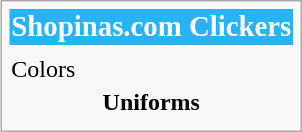<table class="infobox">
<tr>
<th colspan=2 style="text-align:center; background:#28b3f4; color:white;"><big>Shopinas.com Clickers</big></th>
</tr>
<tr>
<td align=center colspan=2></td>
</tr>
<tr>
<td>Colors</td>
<td>  </td>
</tr>
<tr>
<th colspan=2>Uniforms</th>
</tr>
<tr>
<td></td>
<td></td>
</tr>
</table>
